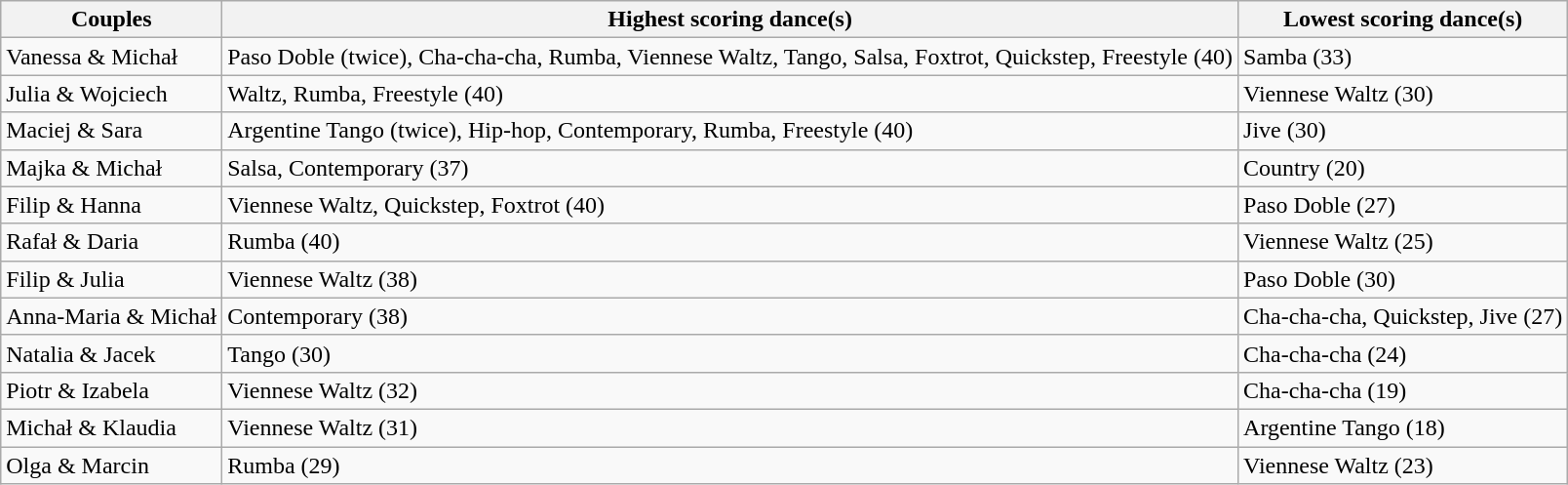<table class="wikitable">
<tr>
<th>Couples</th>
<th>Highest scoring dance(s)</th>
<th>Lowest scoring dance(s)</th>
</tr>
<tr>
<td>Vanessa & Michał</td>
<td>Paso Doble (twice), Cha-cha-cha, Rumba, Viennese Waltz, Tango, Salsa, Foxtrot, Quickstep, Freestyle (40)</td>
<td>Samba (33)</td>
</tr>
<tr>
<td>Julia & Wojciech</td>
<td>Waltz, Rumba, Freestyle (40)</td>
<td>Viennese Waltz (30)</td>
</tr>
<tr>
<td>Maciej & Sara</td>
<td>Argentine Tango (twice), Hip-hop, Contemporary, Rumba, Freestyle (40)</td>
<td>Jive (30)</td>
</tr>
<tr>
<td>Majka & Michał</td>
<td>Salsa, Contemporary (37)</td>
<td>Country (20)</td>
</tr>
<tr>
<td>Filip & Hanna</td>
<td>Viennese Waltz, Quickstep, Foxtrot (40)</td>
<td>Paso Doble (27)</td>
</tr>
<tr>
<td>Rafał & Daria</td>
<td>Rumba (40)</td>
<td>Viennese Waltz (25)</td>
</tr>
<tr>
<td>Filip & Julia</td>
<td>Viennese Waltz (38)</td>
<td>Paso Doble (30)</td>
</tr>
<tr>
<td>Anna-Maria & Michał</td>
<td>Contemporary (38)</td>
<td>Cha-cha-cha, Quickstep, Jive (27)</td>
</tr>
<tr>
<td>Natalia & Jacek</td>
<td>Tango (30)</td>
<td>Cha-cha-cha (24)</td>
</tr>
<tr>
<td>Piotr & Izabela</td>
<td>Viennese Waltz (32)</td>
<td>Cha-cha-cha (19)</td>
</tr>
<tr>
<td>Michał & Klaudia</td>
<td>Viennese Waltz (31)</td>
<td>Argentine Tango (18)</td>
</tr>
<tr>
<td>Olga & Marcin</td>
<td>Rumba (29)</td>
<td>Viennese Waltz (23)</td>
</tr>
</table>
